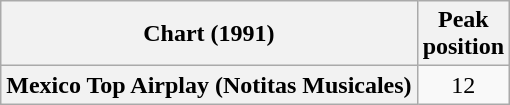<table class="wikitable plainrowheaders" style="text-align:center">
<tr>
<th scope="col">Chart (1991)</th>
<th scope="col">Peak<br>position</th>
</tr>
<tr>
<th scope="row">Mexico Top Airplay (Notitas Musicales)</th>
<td>12</td>
</tr>
</table>
